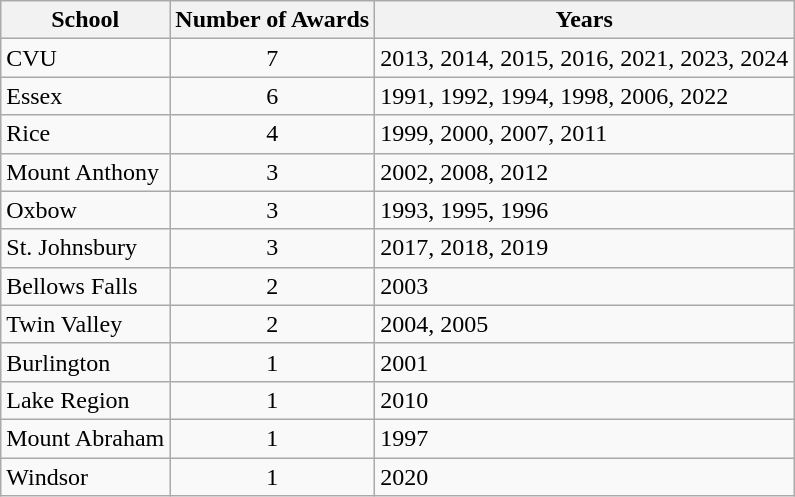<table class="wikitable sortable">
<tr>
<th>School</th>
<th>Number of Awards</th>
<th>Years</th>
</tr>
<tr>
<td>CVU</td>
<td align=center>7</td>
<td>2013, 2014, 2015, 2016, 2021, 2023, 2024</td>
</tr>
<tr>
<td>Essex</td>
<td align=center>6</td>
<td>1991, 1992, 1994, 1998, 2006, 2022</td>
</tr>
<tr>
<td>Rice</td>
<td align=center>4</td>
<td>1999, 2000, 2007, 2011</td>
</tr>
<tr>
<td>Mount Anthony</td>
<td align=center>3</td>
<td>2002, 2008, 2012</td>
</tr>
<tr>
<td>Oxbow</td>
<td align=center>3</td>
<td>1993, 1995, 1996</td>
</tr>
<tr>
<td>St. Johnsbury</td>
<td align=center>3</td>
<td>2017, 2018, 2019</td>
</tr>
<tr>
<td>Bellows Falls</td>
<td align=center>2</td>
<td>2003</td>
</tr>
<tr>
<td>Twin Valley</td>
<td align=center>2</td>
<td>2004, 2005</td>
</tr>
<tr>
<td>Burlington</td>
<td align=center>1</td>
<td>2001</td>
</tr>
<tr>
<td>Lake Region</td>
<td align=center>1</td>
<td>2010</td>
</tr>
<tr>
<td>Mount Abraham</td>
<td align=center>1</td>
<td>1997</td>
</tr>
<tr>
<td>Windsor</td>
<td align=center>1</td>
<td>2020</td>
</tr>
</table>
